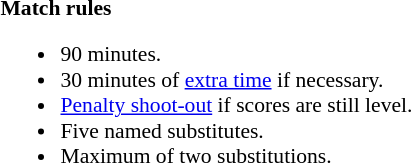<table style="width:100%; font-size:90%;">
<tr>
<td><br><strong>Match rules</strong><ul><li>90 minutes.</li><li>30 minutes of <a href='#'>extra time</a> if necessary.</li><li><a href='#'>Penalty shoot-out</a> if scores are still level.</li><li>Five named substitutes.</li><li>Maximum of two substitutions.</li></ul></td>
</tr>
</table>
